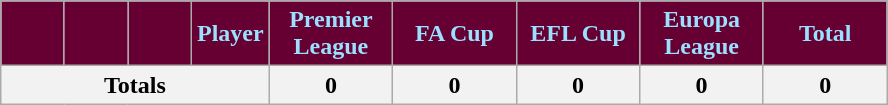<table class="wikitable sortable" style="text-align:center">
<tr>
<th style="background:#660033;color:#9be1ff; width:35px;"></th>
<th style="background:#660033;color:#9be1ff; width:35px;"></th>
<th style="background:#660033;color:#9be1ff; width:35px;"></th>
<th style="background:#660033;color:#9be1ff;">Player</th>
<th style="background:#660033;color:#9be1ff; width:75px;">Premier League</th>
<th style="background:#660033;color:#9be1ff; width:75px;">FA Cup</th>
<th style="background:#660033;color:#9be1ff; width:75px;">EFL Cup</th>
<th style="background:#660033;color:#9be1ff; width:75px;">Europa League</th>
<th style="background:#660033;color:#9be1ff; width:75px;"><strong>Total</strong></th>
</tr>
<tr>
<th colspan="4"><strong>Totals</strong></th>
<th>0</th>
<th>0</th>
<th>0</th>
<th>0</th>
<th>0</th>
</tr>
</table>
